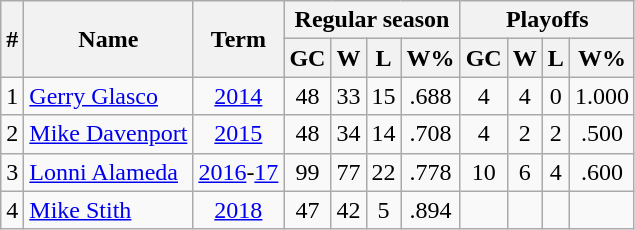<table class="wikitable">
<tr>
<th rowspan="2">#</th>
<th rowspan="2">Name</th>
<th rowspan="2">Term</th>
<th colspan="4">Regular season</th>
<th colspan="4">Playoffs</th>
</tr>
<tr>
<th>GC</th>
<th>W</th>
<th>L</th>
<th>W%</th>
<th>GC</th>
<th>W</th>
<th>L</th>
<th>W%</th>
</tr>
<tr>
<td align=center>1</td>
<td><a href='#'>Gerry Glasco</a></td>
<td align=center><a href='#'>2014</a></td>
<td align=center>48</td>
<td align=center>33</td>
<td align=center>15</td>
<td align=center>.688</td>
<td align=center>4</td>
<td align=center>4</td>
<td align=center>0</td>
<td align=center>1.000</td>
</tr>
<tr>
<td align=center>2</td>
<td><a href='#'>Mike Davenport</a></td>
<td align=center><a href='#'>2015</a></td>
<td align=center>48</td>
<td align=center>34</td>
<td align=center>14</td>
<td align=center>.708</td>
<td align=center>4</td>
<td align=center>2</td>
<td align=center>2</td>
<td align=center>.500</td>
</tr>
<tr>
<td align=center>3</td>
<td><a href='#'>Lonni Alameda</a></td>
<td align=center><a href='#'>2016</a>-<a href='#'>17</a></td>
<td align=center>99</td>
<td align=center>77</td>
<td align=center>22</td>
<td align=center>.778</td>
<td align=center>10</td>
<td align=center>6</td>
<td align=center>4</td>
<td align=center>.600</td>
</tr>
<tr>
<td align=center>4</td>
<td><a href='#'>Mike Stith</a></td>
<td align=center><a href='#'>2018</a></td>
<td align=center>47</td>
<td align=center>42</td>
<td align=center>5</td>
<td align=center>.894</td>
<td align=center></td>
<td align=center></td>
<td align=center></td>
<td align=center></td>
</tr>
</table>
